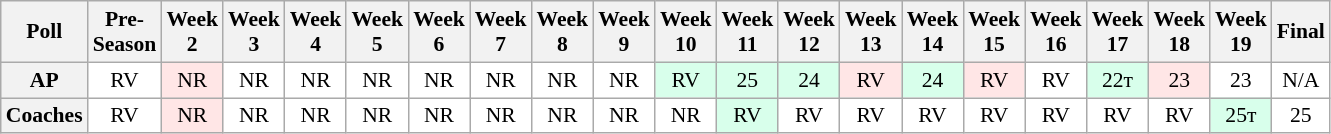<table class="wikitable" style="white-space:nowrap;font-size:90%">
<tr>
<th>Poll</th>
<th>Pre-<br>Season</th>
<th>Week<br>2</th>
<th>Week<br>3</th>
<th>Week<br>4</th>
<th>Week<br>5</th>
<th>Week<br>6</th>
<th>Week<br>7</th>
<th>Week<br>8</th>
<th>Week<br>9</th>
<th>Week<br>10</th>
<th>Week<br>11</th>
<th>Week<br>12</th>
<th>Week<br>13</th>
<th>Week<br>14</th>
<th>Week<br>15</th>
<th>Week<br>16</th>
<th>Week<br>17</th>
<th>Week<br>18</th>
<th>Week<br>19</th>
<th>Final</th>
</tr>
<tr style="text-align:center;">
<th>AP</th>
<td style="background:#FFF;">RV</td>
<td style="background:#FFE6E6;">NR</td>
<td style="background:#FFF;">NR</td>
<td style="background:#FFF;">NR</td>
<td style="background:#FFF;">NR</td>
<td style="background:#FFF;">NR</td>
<td style="background:#FFF;">NR</td>
<td style="background:#FFF;">NR</td>
<td style="background:#FFF;">NR</td>
<td style="background:#D8FFEB;">RV</td>
<td style="background:#D8FFEB;">25</td>
<td style="background:#D8FFEB;">24</td>
<td style="background:#FFE6E6;">RV</td>
<td style="background:#D8FFEB;">24</td>
<td style="background:#FFE6E6;">RV</td>
<td style="background:#FFF;">RV</td>
<td style="background:#D8FFEB;">22т</td>
<td style="background:#FFE6E6;">23</td>
<td style="background:#FFF;">23</td>
<td style="background:#FFF;">N/A</td>
</tr>
<tr style="text-align:center;">
<th>Coaches</th>
<td style="background:#FFF;">RV</td>
<td style="background:#FFE6E6;">NR</td>
<td style="background:#FFF;">NR</td>
<td style="background:#FFF;">NR</td>
<td style="background:#FFF;">NR</td>
<td style="background:#FFF;">NR</td>
<td style="background:#FFF;">NR</td>
<td style="background:#FFF;">NR</td>
<td style="background:#FFF;">NR</td>
<td style="background:#FFF;">NR</td>
<td style="background:#D8FFEB;">RV</td>
<td style="background:#FFF;">RV</td>
<td style="background:#FFF;">RV</td>
<td style="background:#FFF;">RV</td>
<td style="background:#FFF;">RV</td>
<td style="background:#FFF;">RV</td>
<td style="background:#FFF;">RV</td>
<td style="background:#FFF;">RV</td>
<td style="background:#D8FFEB;">25т</td>
<td style="background:#FFF;">25</td>
</tr>
</table>
